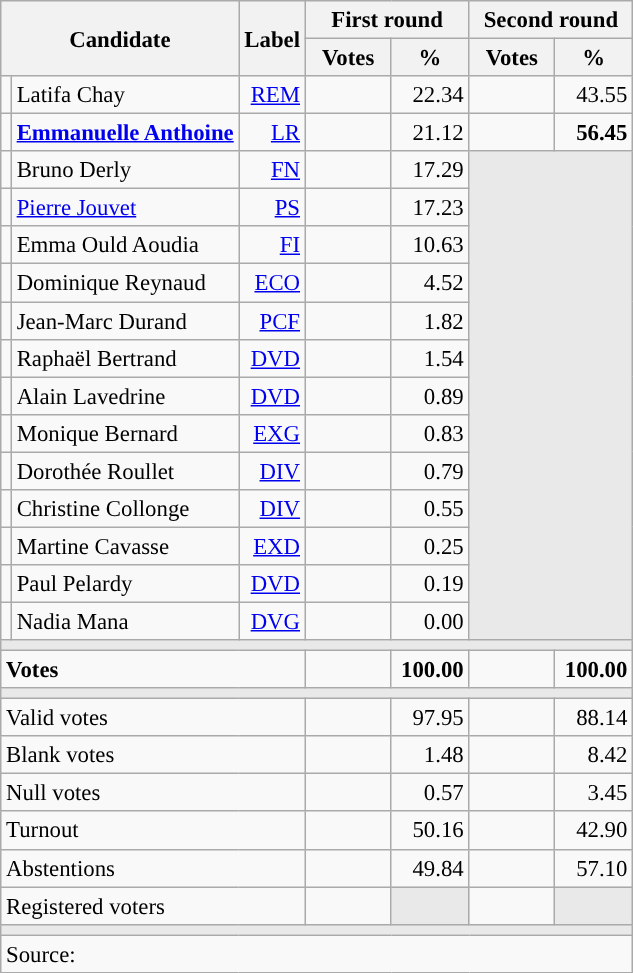<table class="wikitable" style="text-align:right;font-size:95%;">
<tr>
<th rowspan="2" colspan="2">Candidate</th>
<th rowspan="2">Label</th>
<th colspan="2">First round</th>
<th colspan="2">Second round</th>
</tr>
<tr>
<th style="width:50px;">Votes</th>
<th style="width:45px;">%</th>
<th style="width:50px;">Votes</th>
<th style="width:45px;">%</th>
</tr>
<tr>
<td style="color:inherit;background:"></td>
<td style="text-align:left;">Latifa Chay</td>
<td><a href='#'>REM</a></td>
<td></td>
<td>22.34</td>
<td></td>
<td>43.55</td>
</tr>
<tr>
<td style="color:inherit;background:"></td>
<td style="text-align:left;"><strong><a href='#'>Emmanuelle Anthoine</a></strong></td>
<td><a href='#'>LR</a></td>
<td></td>
<td>21.12</td>
<td><strong></strong></td>
<td><strong>56.45</strong></td>
</tr>
<tr>
<td style="color:inherit;background:"></td>
<td style="text-align:left;">Bruno Derly</td>
<td><a href='#'>FN</a></td>
<td></td>
<td>17.29</td>
<td colspan="2" rowspan="13" style="background:#E9E9E9;"></td>
</tr>
<tr>
<td style="color:inherit;background:"></td>
<td style="text-align:left;"><a href='#'>Pierre Jouvet</a></td>
<td><a href='#'>PS</a></td>
<td></td>
<td>17.23</td>
</tr>
<tr>
<td style="color:inherit;background:"></td>
<td style="text-align:left;">Emma Ould Aoudia</td>
<td><a href='#'>FI</a></td>
<td></td>
<td>10.63</td>
</tr>
<tr>
<td style="color:inherit;background:"></td>
<td style="text-align:left;">Dominique Reynaud</td>
<td><a href='#'>ECO</a></td>
<td></td>
<td>4.52</td>
</tr>
<tr>
<td style="color:inherit;background:"></td>
<td style="text-align:left;">Jean-Marc Durand</td>
<td><a href='#'>PCF</a></td>
<td></td>
<td>1.82</td>
</tr>
<tr>
<td style="color:inherit;background:"></td>
<td style="text-align:left;">Raphaël Bertrand</td>
<td><a href='#'>DVD</a></td>
<td></td>
<td>1.54</td>
</tr>
<tr>
<td style="color:inherit;background:"></td>
<td style="text-align:left;">Alain Lavedrine</td>
<td><a href='#'>DVD</a></td>
<td></td>
<td>0.89</td>
</tr>
<tr>
<td style="color:inherit;background:"></td>
<td style="text-align:left;">Monique Bernard</td>
<td><a href='#'>EXG</a></td>
<td></td>
<td>0.83</td>
</tr>
<tr>
<td style="color:inherit;background:"></td>
<td style="text-align:left;">Dorothée Roullet</td>
<td><a href='#'>DIV</a></td>
<td></td>
<td>0.79</td>
</tr>
<tr>
<td style="color:inherit;background:"></td>
<td style="text-align:left;">Christine Collonge</td>
<td><a href='#'>DIV</a></td>
<td></td>
<td>0.55</td>
</tr>
<tr>
<td style="color:inherit;background:"></td>
<td style="text-align:left;">Martine Cavasse</td>
<td><a href='#'>EXD</a></td>
<td></td>
<td>0.25</td>
</tr>
<tr>
<td style="color:inherit;background:"></td>
<td style="text-align:left;">Paul Pelardy</td>
<td><a href='#'>DVD</a></td>
<td></td>
<td>0.19</td>
</tr>
<tr>
<td style="color:inherit;background:"></td>
<td style="text-align:left;">Nadia Mana</td>
<td><a href='#'>DVG</a></td>
<td></td>
<td>0.00</td>
</tr>
<tr>
<td colspan="7" style="background:#E9E9E9;"></td>
</tr>
<tr style="font-weight:bold;">
<td colspan="3" style="text-align:left;">Votes</td>
<td></td>
<td>100.00</td>
<td></td>
<td>100.00</td>
</tr>
<tr>
<td colspan="7" style="background:#E9E9E9;"></td>
</tr>
<tr>
<td colspan="3" style="text-align:left;">Valid votes</td>
<td></td>
<td>97.95</td>
<td></td>
<td>88.14</td>
</tr>
<tr>
<td colspan="3" style="text-align:left;">Blank votes</td>
<td></td>
<td>1.48</td>
<td></td>
<td>8.42</td>
</tr>
<tr>
<td colspan="3" style="text-align:left;">Null votes</td>
<td></td>
<td>0.57</td>
<td></td>
<td>3.45</td>
</tr>
<tr>
<td colspan="3" style="text-align:left;">Turnout</td>
<td></td>
<td>50.16</td>
<td></td>
<td>42.90</td>
</tr>
<tr>
<td colspan="3" style="text-align:left;">Abstentions</td>
<td></td>
<td>49.84</td>
<td></td>
<td>57.10</td>
</tr>
<tr>
<td colspan="3" style="text-align:left;">Registered voters</td>
<td></td>
<td style="color:inherit;background:#E9E9E9;"></td>
<td></td>
<td style="color:inherit;background:#E9E9E9;"></td>
</tr>
<tr>
<td colspan="7" style="background:#E9E9E9;"></td>
</tr>
<tr>
<td colspan="7" style="text-align:left;">Source: </td>
</tr>
</table>
